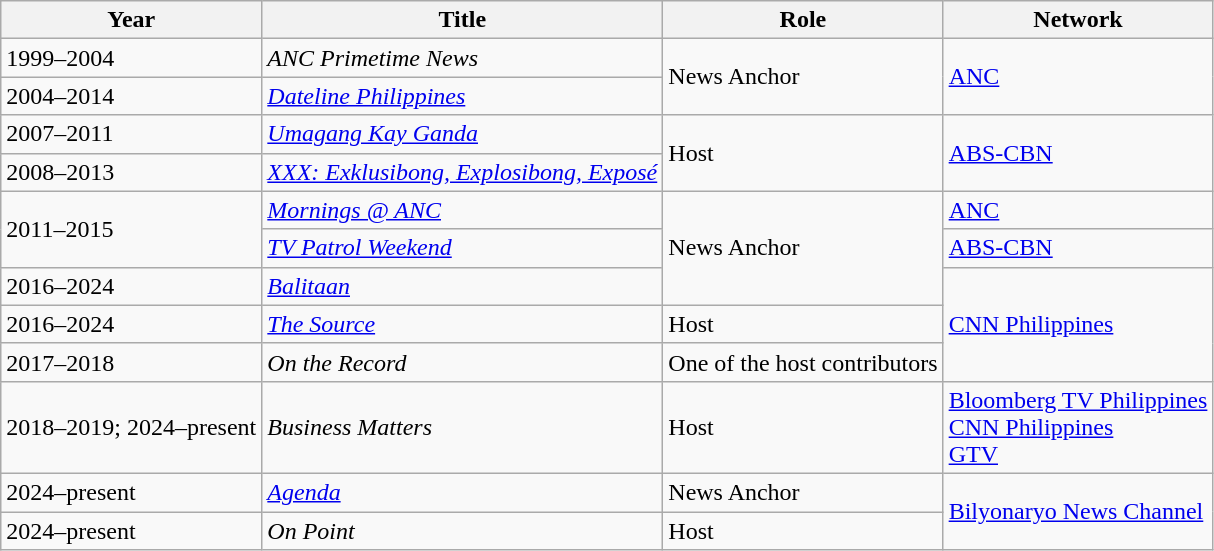<table class="wikitable sortable">
<tr>
<th>Year</th>
<th>Title</th>
<th>Role</th>
<th>Network</th>
</tr>
<tr>
<td>1999–2004</td>
<td><em>ANC Primetime News</em></td>
<td rowspan="2">News Anchor</td>
<td rowspan="2"><a href='#'>ANC</a></td>
</tr>
<tr>
<td>2004–2014</td>
<td><em><a href='#'>Dateline Philippines</a></em></td>
</tr>
<tr>
<td>2007–2011</td>
<td><em><a href='#'>Umagang Kay Ganda</a></em></td>
<td rowspan=2>Host</td>
<td rowspan="2"><a href='#'>ABS-CBN</a></td>
</tr>
<tr>
<td>2008–2013</td>
<td><em><a href='#'>XXX: Exklusibong, Explosibong, Exposé</a></em></td>
</tr>
<tr>
<td rowspan=2>2011–2015</td>
<td><em><a href='#'>Mornings @ ANC</a></em></td>
<td rowspan=3>News Anchor</td>
<td><a href='#'>ANC</a></td>
</tr>
<tr>
<td><em><a href='#'>TV Patrol Weekend</a></em></td>
<td><a href='#'>ABS-CBN</a></td>
</tr>
<tr>
<td>2016–2024</td>
<td><em><a href='#'>Balitaan</a></em></td>
<td rowspan="3"><a href='#'>CNN Philippines</a></td>
</tr>
<tr>
<td>2016–2024</td>
<td><em><a href='#'>The Source</a></em></td>
<td>Host</td>
</tr>
<tr>
<td>2017–2018</td>
<td><em>On the Record</em></td>
<td>One of the host contributors</td>
</tr>
<tr>
<td>2018–2019; 2024–present</td>
<td><em>Business Matters</em></td>
<td>Host</td>
<td><a href='#'>Bloomberg TV Philippines</a><br><a href='#'>CNN Philippines</a><br><a href='#'>GTV</a></td>
</tr>
<tr>
<td>2024–present</td>
<td><em><a href='#'>Agenda</a></em></td>
<td>News Anchor</td>
<td rowspan="2"><a href='#'>Bilyonaryo News Channel</a></td>
</tr>
<tr>
<td>2024–present</td>
<td><em>On Point</em></td>
<td>Host</td>
</tr>
</table>
